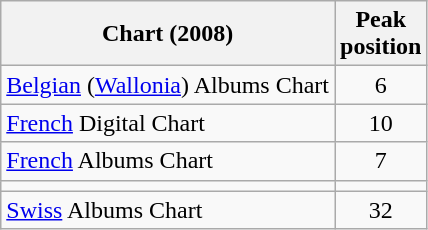<table class="wikitable sortable">
<tr>
<th>Chart (2008)</th>
<th>Peak<br>position</th>
</tr>
<tr>
<td><a href='#'>Belgian</a> (<a href='#'>Wallonia</a>) Albums Chart</td>
<td style="text-align:center;">6</td>
</tr>
<tr>
<td><a href='#'>French</a> Digital Chart</td>
<td style="text-align:center;">10</td>
</tr>
<tr>
<td><a href='#'>French</a> Albums Chart</td>
<td style="text-align:center;">7</td>
</tr>
<tr>
<td></td>
</tr>
<tr>
<td><a href='#'>Swiss</a> Albums Chart</td>
<td style="text-align:center;">32</td>
</tr>
</table>
